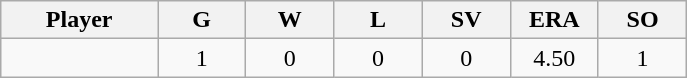<table class="wikitable sortable">
<tr>
<th bgcolor="#DDDDFF" width="16%">Player</th>
<th bgcolor="#DDDDFF" width="9%">G</th>
<th bgcolor="#DDDDFF" width="9%">W</th>
<th bgcolor="#DDDDFF" width="9%">L</th>
<th bgcolor="#DDDDFF" width="9%">SV</th>
<th bgcolor="#DDDDFF" width="9%">ERA</th>
<th bgcolor="#DDDDFF" width="9%">SO</th>
</tr>
<tr align="center">
<td></td>
<td>1</td>
<td>0</td>
<td>0</td>
<td>0</td>
<td>4.50</td>
<td>1</td>
</tr>
</table>
